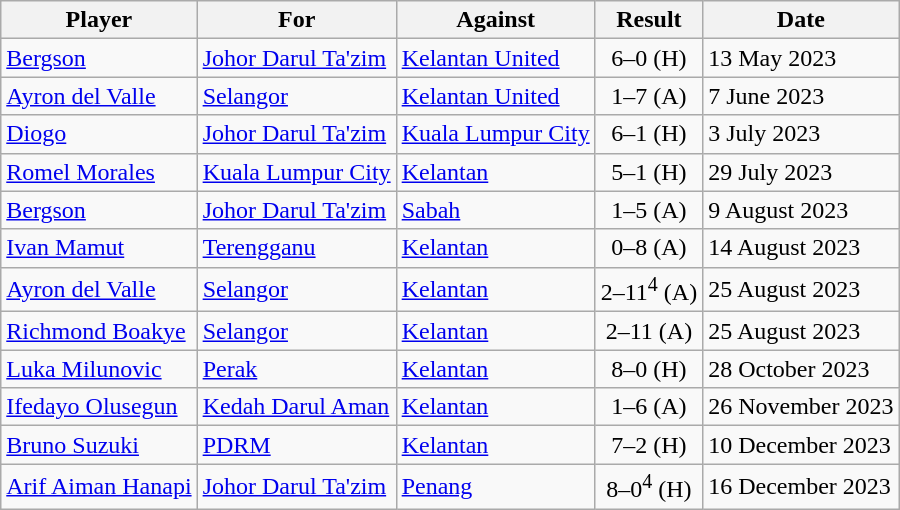<table class="wikitable">
<tr>
<th>Player</th>
<th>For</th>
<th>Against</th>
<th>Result</th>
<th>Date</th>
</tr>
<tr>
<td style="text-align:left;"> <a href='#'>Bergson</a></td>
<td style="text-align:left;"><a href='#'>Johor Darul Ta'zim</a></td>
<td style="text-align:left;"><a href='#'>Kelantan United</a></td>
<td style="text-align:center;">6–0 (H)</td>
<td>13 May 2023</td>
</tr>
<tr>
<td style="text-align:left;"> <a href='#'>Ayron del Valle</a></td>
<td style="text-align:left;"><a href='#'>Selangor</a></td>
<td style="text-align:left;"><a href='#'>Kelantan United</a></td>
<td style="text-align:center;">1–7 (A)</td>
<td>7 June 2023</td>
</tr>
<tr>
<td style="text-align:left;"> <a href='#'>Diogo</a></td>
<td style="text-align:left;"><a href='#'>Johor Darul Ta'zim</a></td>
<td style="text-align:left;"><a href='#'>Kuala Lumpur City</a></td>
<td style="text-align:center;">6–1 (H)</td>
<td>3 July 2023</td>
</tr>
<tr>
<td style="text-align:left;"> <a href='#'>Romel Morales</a></td>
<td style="text-align:left;"><a href='#'>Kuala Lumpur City</a></td>
<td style="text-align:left;"><a href='#'>Kelantan</a></td>
<td style="text-align:center;">5–1 (H)</td>
<td>29 July 2023</td>
</tr>
<tr>
<td style="text-align:left;"> <a href='#'>Bergson</a></td>
<td style="text-align:left;"><a href='#'>Johor Darul Ta'zim</a></td>
<td style="text-align:left;"><a href='#'>Sabah</a></td>
<td style="text-align:center;">1–5 (A)</td>
<td>9 August 2023</td>
</tr>
<tr>
<td style="text-align:left;"> <a href='#'>Ivan Mamut</a></td>
<td style="text-align:left;"><a href='#'>Terengganu</a></td>
<td style="text-align:left;"><a href='#'>Kelantan</a></td>
<td style="text-align:center;">0–8 (A)</td>
<td>14 August 2023</td>
</tr>
<tr>
<td style="text-align:left;"> <a href='#'>Ayron del Valle</a></td>
<td style="text-align:left;"><a href='#'>Selangor</a></td>
<td style="text-align:left;"><a href='#'>Kelantan</a></td>
<td style="text-align:center;">2–11<sup>4</sup> (A)</td>
<td>25 August 2023</td>
</tr>
<tr>
<td style="text-align:left;"> <a href='#'>Richmond Boakye</a></td>
<td style="text-align:left;"><a href='#'>Selangor</a></td>
<td style="text-align:left;"><a href='#'>Kelantan</a></td>
<td style="text-align:center;">2–11 (A)</td>
<td>25 August 2023</td>
</tr>
<tr>
<td style="text-align:left;"> <a href='#'>Luka Milunovic</a></td>
<td style="text-align:left;"><a href='#'>Perak</a></td>
<td style="text-align:left;"><a href='#'>Kelantan</a></td>
<td style="text-align:center;">8–0 (H)</td>
<td>28 October 2023</td>
</tr>
<tr>
<td style="text-align:left;"> <a href='#'>Ifedayo Olusegun</a></td>
<td style="text-align:left;"><a href='#'>Kedah Darul Aman</a></td>
<td style="text-align:left;"><a href='#'>Kelantan</a></td>
<td style="text-align:center;">1–6 (A)</td>
<td>26 November 2023</td>
</tr>
<tr>
<td style="text-align:left;"> <a href='#'>Bruno Suzuki</a></td>
<td style="text-align:left;"><a href='#'>PDRM</a></td>
<td style="text-align:left;"><a href='#'>Kelantan</a></td>
<td style="text-align:center;">7–2 (H)</td>
<td>10 December 2023</td>
</tr>
<tr>
<td style="text-align:left;"> <a href='#'>Arif Aiman Hanapi</a></td>
<td style="text-align:left;"><a href='#'>Johor Darul Ta'zim</a></td>
<td style="text-align:left;"><a href='#'>Penang</a></td>
<td style="text-align:center;">8–0<sup>4</sup> (H)</td>
<td>16 December 2023</td>
</tr>
</table>
